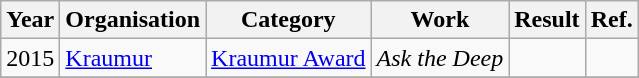<table class="wikitable">
<tr>
<th>Year</th>
<th>Organisation</th>
<th>Category</th>
<th>Work</th>
<th>Result</th>
<th>Ref.</th>
</tr>
<tr>
<td>2015</td>
<td><a href='#'>Kraumur</a></td>
<td><a href='#'>Kraumur Award</a></td>
<td><em>Ask the Deep</em></td>
<td></td>
<td></td>
</tr>
<tr>
</tr>
</table>
